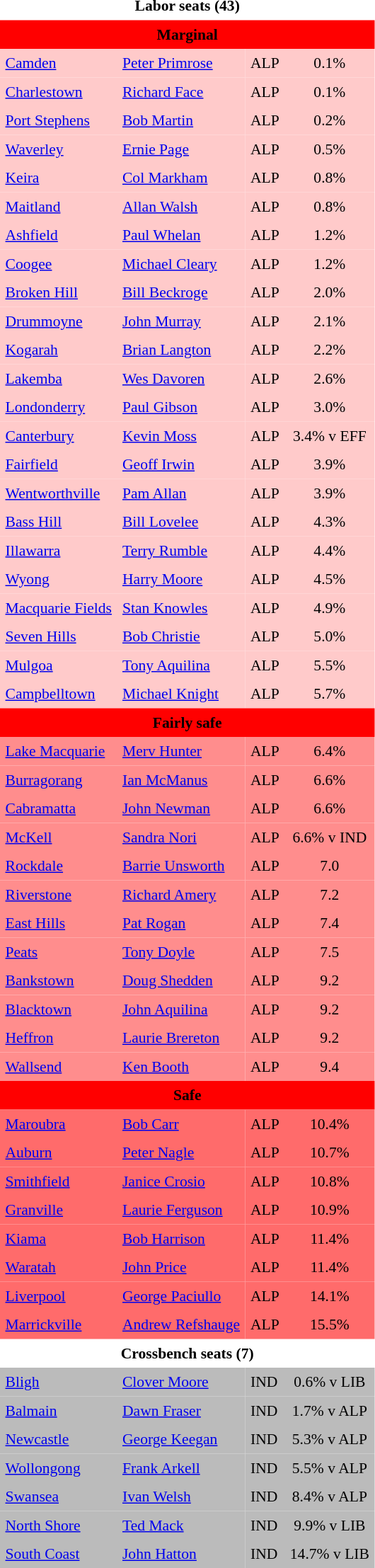<table class="toccolours" cellpadding="5" cellspacing="0" style="float:left; margin-right:.5em; margin-top:.4em; font-size:90%;">
<tr>
<td COLSPAN=4 align="center"><strong>Labor seats (43)</strong></td>
</tr>
<tr>
<td COLSPAN=4 align="center" bgcolor="red"><span><strong>Marginal</strong></span></td>
</tr>
<tr>
<td align="left" bgcolor="FFCACA"><a href='#'>Camden</a></td>
<td align="left" bgcolor="FFCACA"><a href='#'>Peter Primrose</a></td>
<td align="left" bgcolor="FFCACA">ALP</td>
<td align="center" bgcolor="FFCACA">0.1%</td>
</tr>
<tr>
<td align="left" bgcolor="FFCACA"><a href='#'>Charlestown</a></td>
<td align="left" bgcolor="FFCACA"><a href='#'>Richard Face</a></td>
<td align="left" bgcolor="FFCACA">ALP</td>
<td align="center" bgcolor="FFCACA">0.1%</td>
</tr>
<tr>
<td align="left" bgcolor="FFCACA"><a href='#'>Port Stephens</a></td>
<td align="left" bgcolor="FFCACA"><a href='#'>Bob Martin</a></td>
<td align="left" bgcolor="FFCACA">ALP</td>
<td align="center" bgcolor="FFCACA">0.2%</td>
</tr>
<tr>
<td align="left" bgcolor="FFCACA"><a href='#'>Waverley</a></td>
<td align="left" bgcolor="FFCACA"><a href='#'>Ernie Page</a></td>
<td align="left" bgcolor="FFCACA">ALP</td>
<td align="center" bgcolor="FFCACA">0.5%</td>
</tr>
<tr>
<td align="left" bgcolor="FFCACA"><a href='#'>Keira</a></td>
<td align="left" bgcolor="FFCACA"><a href='#'>Col Markham</a></td>
<td align="left" bgcolor="FFCACA">ALP</td>
<td align="center" bgcolor="FFCACA">0.8%</td>
</tr>
<tr>
<td align="left" bgcolor="FFCACA"><a href='#'>Maitland</a></td>
<td align="left" bgcolor="FFCACA"><a href='#'>Allan Walsh</a></td>
<td align="left" bgcolor="FFCACA">ALP</td>
<td align="center" bgcolor="FFCACA">0.8%</td>
</tr>
<tr>
<td align="left" bgcolor="FFCACA"><a href='#'>Ashfield</a></td>
<td align="left" bgcolor="FFCACA"><a href='#'>Paul Whelan</a></td>
<td align="left" bgcolor="FFCACA">ALP</td>
<td align="center" bgcolor="FFCACA">1.2%</td>
</tr>
<tr>
<td align="left" bgcolor="FFCACA"><a href='#'>Coogee</a></td>
<td align="left" bgcolor="FFCACA"><a href='#'>Michael Cleary</a></td>
<td align="left" bgcolor="FFCACA">ALP</td>
<td align="center" bgcolor="FFCACA">1.2%</td>
</tr>
<tr>
<td align="left" bgcolor="FFCACA"><a href='#'>Broken Hill</a></td>
<td align="left" bgcolor="FFCACA"><a href='#'>Bill Beckroge</a></td>
<td align="left" bgcolor="FFCACA">ALP</td>
<td align="center" bgcolor="FFCACA">2.0%</td>
</tr>
<tr>
<td align="left" bgcolor="FFCACA"><a href='#'>Drummoyne</a></td>
<td align="left" bgcolor="FFCACA"><a href='#'>John Murray</a></td>
<td align="left" bgcolor="FFCACA">ALP</td>
<td align="center" bgcolor="FFCACA">2.1%</td>
</tr>
<tr>
<td align="left" bgcolor="FFCACA"><a href='#'>Kogarah</a></td>
<td align="left" bgcolor="FFCACA"><a href='#'>Brian Langton</a></td>
<td align="left" bgcolor="FFCACA">ALP</td>
<td align="center" bgcolor="FFCACA">2.2%</td>
</tr>
<tr>
<td align="left" bgcolor="FFCACA"><a href='#'>Lakemba</a></td>
<td align="left" bgcolor="FFCACA"><a href='#'>Wes Davoren</a></td>
<td align="left" bgcolor="FFCACA">ALP</td>
<td align="center" bgcolor="FFCACA">2.6%</td>
</tr>
<tr>
<td align="left" bgcolor="FFCACA"><a href='#'>Londonderry</a></td>
<td align="left" bgcolor="FFCACA"><a href='#'>Paul Gibson</a></td>
<td align="left" bgcolor="FFCACA">ALP</td>
<td align="center" bgcolor="FFCACA">3.0%</td>
</tr>
<tr>
<td align="left" bgcolor="FFCACA"><a href='#'>Canterbury</a></td>
<td align="left" bgcolor="FFCACA"><a href='#'>Kevin Moss</a></td>
<td align="left" bgcolor="FFCACA">ALP</td>
<td align="center" bgcolor="FFCACA">3.4% v EFF</td>
</tr>
<tr>
<td align="left" bgcolor="FFCACA"><a href='#'>Fairfield</a></td>
<td align="left" bgcolor="FFCACA"><a href='#'>Geoff Irwin</a></td>
<td align="left" bgcolor="FFCACA">ALP</td>
<td align="center" bgcolor="FFCACA">3.9%</td>
</tr>
<tr>
<td align="left" bgcolor="FFCACA"><a href='#'>Wentworthville</a></td>
<td align="left" bgcolor="FFCACA"><a href='#'>Pam Allan</a></td>
<td align="left" bgcolor="FFCACA">ALP</td>
<td align="center" bgcolor="FFCACA">3.9%</td>
</tr>
<tr>
<td align="left" bgcolor="FFCACA"><a href='#'>Bass Hill</a></td>
<td align="left" bgcolor="FFCACA"><a href='#'>Bill Lovelee</a></td>
<td align="left" bgcolor="FFCACA">ALP</td>
<td align="center" bgcolor="FFCACA">4.3%</td>
</tr>
<tr>
<td align="left" bgcolor="FFCACA"><a href='#'>Illawarra</a></td>
<td align="left" bgcolor="FFCACA"><a href='#'>Terry Rumble</a></td>
<td align="left" bgcolor="FFCACA">ALP</td>
<td align="center" bgcolor="FFCACA">4.4%</td>
</tr>
<tr>
<td align="left" bgcolor="FFCACA"><a href='#'>Wyong</a></td>
<td align="left" bgcolor="FFCACA"><a href='#'>Harry Moore</a></td>
<td align="left" bgcolor="FFCACA">ALP</td>
<td align="center" bgcolor="FFCACA">4.5%</td>
</tr>
<tr>
<td align="left" bgcolor="FFCACA"><a href='#'>Macquarie Fields</a></td>
<td align="left" bgcolor="FFCACA"><a href='#'>Stan Knowles</a></td>
<td align="left" bgcolor="FFCACA">ALP</td>
<td align="center" bgcolor="FFCACA">4.9%</td>
</tr>
<tr>
<td align="left" bgcolor="FFCACA"><a href='#'>Seven Hills</a></td>
<td align="left" bgcolor="FFCACA"><a href='#'>Bob Christie</a></td>
<td align="left" bgcolor="FFCACA">ALP</td>
<td align="center" bgcolor="FFCACA">5.0%</td>
</tr>
<tr>
<td align="left" bgcolor="FFCACA"><a href='#'>Mulgoa</a></td>
<td align="left" bgcolor="FFCACA"><a href='#'>Tony Aquilina</a></td>
<td align="left" bgcolor="FFCACA">ALP</td>
<td align="center" bgcolor="FFCACA">5.5%</td>
</tr>
<tr>
<td align="left" bgcolor="FFCACA"><a href='#'>Campbelltown</a></td>
<td align="left" bgcolor="FFCACA"><a href='#'>Michael Knight</a></td>
<td align="left" bgcolor="FFCACA">ALP</td>
<td align="center" bgcolor="FFCACA">5.7%</td>
</tr>
<tr>
<td COLSPAN=4 align="center" bgcolor="red"><span><strong>Fairly safe</strong></span></td>
</tr>
<tr>
<td align="left" bgcolor="FF8D8D"><a href='#'>Lake Macquarie</a></td>
<td align="left" bgcolor="FF8D8D"><a href='#'>Merv Hunter</a></td>
<td align="left" bgcolor="FF8D8D">ALP</td>
<td align="center" bgcolor="FF8D8D">6.4%</td>
</tr>
<tr>
<td align="left" bgcolor="FF8D8D"><a href='#'>Burragorang</a></td>
<td align="left" bgcolor="FF8D8D"><a href='#'>Ian McManus</a></td>
<td align="left" bgcolor="FF8D8D">ALP</td>
<td align="center" bgcolor="FF8D8D">6.6%</td>
</tr>
<tr>
<td align="left" bgcolor="FF8D8D"><a href='#'>Cabramatta</a></td>
<td align="left" bgcolor="FF8D8D"><a href='#'>John Newman</a></td>
<td align="left" bgcolor="FF8D8D">ALP</td>
<td align="center" bgcolor="FF8D8D">6.6%</td>
</tr>
<tr>
<td align="left" bgcolor="FF8D8D"><a href='#'>McKell</a></td>
<td align="left" bgcolor="FF8D8D"><a href='#'>Sandra Nori</a></td>
<td align="left" bgcolor="FF8D8D">ALP</td>
<td align="center" bgcolor="FF8D8D">6.6% v IND</td>
</tr>
<tr>
<td align="left" bgcolor="FF8D8D"><a href='#'>Rockdale</a></td>
<td align="left" bgcolor="FF8D8D"><a href='#'>Barrie Unsworth</a></td>
<td align="left" bgcolor="FF8D8D">ALP</td>
<td align="center" bgcolor="FF8D8D">7.0</td>
</tr>
<tr>
<td align="left" bgcolor="FF8D8D"><a href='#'>Riverstone</a></td>
<td align="left" bgcolor="FF8D8D"><a href='#'>Richard Amery</a></td>
<td align="left" bgcolor="FF8D8D">ALP</td>
<td align="center" bgcolor="FF8D8D">7.2</td>
</tr>
<tr>
<td align="left" bgcolor="FF8D8D"><a href='#'>East Hills</a></td>
<td align="left" bgcolor="FF8D8D"><a href='#'>Pat Rogan</a></td>
<td align="left" bgcolor="FF8D8D">ALP</td>
<td align="center" bgcolor="FF8D8D">7.4</td>
</tr>
<tr>
<td align="left" bgcolor="FF8D8D"><a href='#'>Peats</a></td>
<td align="left" bgcolor="FF8D8D"><a href='#'>Tony Doyle</a></td>
<td align="left" bgcolor="FF8D8D">ALP</td>
<td align="center" bgcolor="FF8D8D">7.5</td>
</tr>
<tr>
<td align="left" bgcolor="FF8D8D"><a href='#'>Bankstown</a></td>
<td align="left" bgcolor="FF8D8D"><a href='#'>Doug Shedden</a></td>
<td align="left" bgcolor="FF8D8D">ALP</td>
<td align="center" bgcolor="FF8D8D">9.2</td>
</tr>
<tr>
<td align="left" bgcolor="FF8D8D"><a href='#'>Blacktown</a></td>
<td align="left" bgcolor="FF8D8D"><a href='#'>John Aquilina</a></td>
<td align="left" bgcolor="FF8D8D">ALP</td>
<td align="center" bgcolor="FF8D8D">9.2</td>
</tr>
<tr>
<td align="left" bgcolor="FF8D8D"><a href='#'>Heffron</a></td>
<td align="left" bgcolor="FF8D8D"><a href='#'>Laurie Brereton</a></td>
<td align="left" bgcolor="FF8D8D">ALP</td>
<td align="center" bgcolor="FF8D8D">9.2</td>
</tr>
<tr>
<td align="left" bgcolor="FF8D8D"><a href='#'>Wallsend</a></td>
<td align="left" bgcolor="FF8D8D"><a href='#'>Ken Booth</a></td>
<td align="left" bgcolor="FF8D8D">ALP</td>
<td align="center" bgcolor="FF8D8D">9.4</td>
</tr>
<tr>
<td COLSPAN=4 align="center" bgcolor="red"><span><strong>Safe</strong></span></td>
</tr>
<tr>
<td align="left" bgcolor="FF6B6B"><a href='#'>Maroubra</a></td>
<td align="left" bgcolor="FF6B6B"><a href='#'>Bob Carr</a></td>
<td align="left" bgcolor="FF6B6B">ALP</td>
<td align="center" bgcolor="FF6B6B">10.4%</td>
</tr>
<tr>
<td align="left" bgcolor="FF6B6B"><a href='#'>Auburn</a></td>
<td align="left" bgcolor="FF6B6B"><a href='#'>Peter Nagle</a></td>
<td align="left" bgcolor="FF6B6B">ALP</td>
<td align="center" bgcolor="FF6B6B">10.7%</td>
</tr>
<tr>
<td align="left" bgcolor="FF6B6B"><a href='#'>Smithfield</a></td>
<td align="left" bgcolor="FF6B6B"><a href='#'>Janice Crosio</a></td>
<td align="left" bgcolor="FF6B6B">ALP</td>
<td align="center" bgcolor="FF6B6B">10.8%</td>
</tr>
<tr>
<td align="left" bgcolor="FF6B6B"><a href='#'>Granville</a></td>
<td align="left" bgcolor="FF6B6B"><a href='#'>Laurie Ferguson</a></td>
<td align="left" bgcolor="FF6B6B">ALP</td>
<td align="center" bgcolor="FF6B6B">10.9%</td>
</tr>
<tr>
<td align="left" bgcolor="FF6B6B"><a href='#'>Kiama</a></td>
<td align="left" bgcolor="FF6B6B"><a href='#'>Bob Harrison</a></td>
<td align="left" bgcolor="FF6B6B">ALP</td>
<td align="center" bgcolor="FF6B6B">11.4%</td>
</tr>
<tr>
<td align="left" bgcolor="FF6B6B"><a href='#'>Waratah</a></td>
<td align="left" bgcolor="FF6B6B"><a href='#'>John Price</a></td>
<td align="left" bgcolor="FF6B6B">ALP</td>
<td align="center" bgcolor="FF6B6B">11.4%</td>
</tr>
<tr>
<td align="left" bgcolor="FF6B6B"><a href='#'>Liverpool</a></td>
<td align="left" bgcolor="FF6B6B"><a href='#'>George Paciullo</a></td>
<td align="left" bgcolor="FF6B6B">ALP</td>
<td align="center" bgcolor="FF6B6B">14.1%</td>
</tr>
<tr>
<td align="left" bgcolor="FF6B6B"><a href='#'>Marrickville</a></td>
<td align="left" bgcolor="FF6B6B"><a href='#'>Andrew Refshauge</a></td>
<td align="left" bgcolor="FF6B6B">ALP</td>
<td align="center" bgcolor="FF6B6B">15.5%</td>
</tr>
<tr>
<td COLSPAN=4 align="center"><strong>Crossbench seats (7)</strong></td>
</tr>
<tr>
<td align="left" bgcolor="BBBBBB"><a href='#'>Bligh</a></td>
<td align="left" bgcolor="BBBBBB"><a href='#'>Clover Moore</a></td>
<td align="left" bgcolor="BBBBBB">IND</td>
<td align="center" bgcolor="BBBBBB">0.6% v LIB</td>
</tr>
<tr>
<td align="left" bgcolor="BBBBBB"><a href='#'>Balmain</a></td>
<td align="left" bgcolor="BBBBBB"><a href='#'>Dawn Fraser</a></td>
<td align="left" bgcolor="BBBBBB">IND</td>
<td align="center" bgcolor="BBBBBB">1.7% v ALP</td>
</tr>
<tr>
<td align="left" bgcolor="BBBBBB"><a href='#'>Newcastle</a></td>
<td align="left" bgcolor="BBBBBB"><a href='#'>George Keegan</a></td>
<td align="left" bgcolor="BBBBBB">IND</td>
<td align="center" bgcolor="BBBBBB">5.3% v ALP</td>
</tr>
<tr>
<td align="left" bgcolor="BBBBBB"><a href='#'>Wollongong</a></td>
<td align="left" bgcolor="BBBBBB"><a href='#'>Frank Arkell</a></td>
<td align="left" bgcolor="BBBBBB">IND</td>
<td align="center" bgcolor="BBBBBB">5.5% v ALP</td>
</tr>
<tr>
<td align="left" bgcolor="BBBBBB"><a href='#'>Swansea</a></td>
<td align="left" bgcolor="BBBBBB"><a href='#'>Ivan Welsh</a></td>
<td align="left" bgcolor="BBBBBB">IND</td>
<td align="center" bgcolor="BBBBBB">8.4% v ALP</td>
</tr>
<tr>
<td align="left" bgcolor="BBBBBB"><a href='#'>North Shore</a></td>
<td align="left" bgcolor="BBBBBB"><a href='#'>Ted Mack</a></td>
<td align="left" bgcolor="BBBBBB">IND</td>
<td align="center" bgcolor="BBBBBB">9.9% v LIB</td>
</tr>
<tr>
<td align="left" bgcolor="BBBBBB"><a href='#'>South Coast</a></td>
<td align="left" bgcolor="BBBBBB"><a href='#'>John Hatton</a></td>
<td align="left" bgcolor="BBBBBB">IND</td>
<td align="center" bgcolor="BBBBBB">14.7% v LIB</td>
</tr>
<tr>
</tr>
</table>
